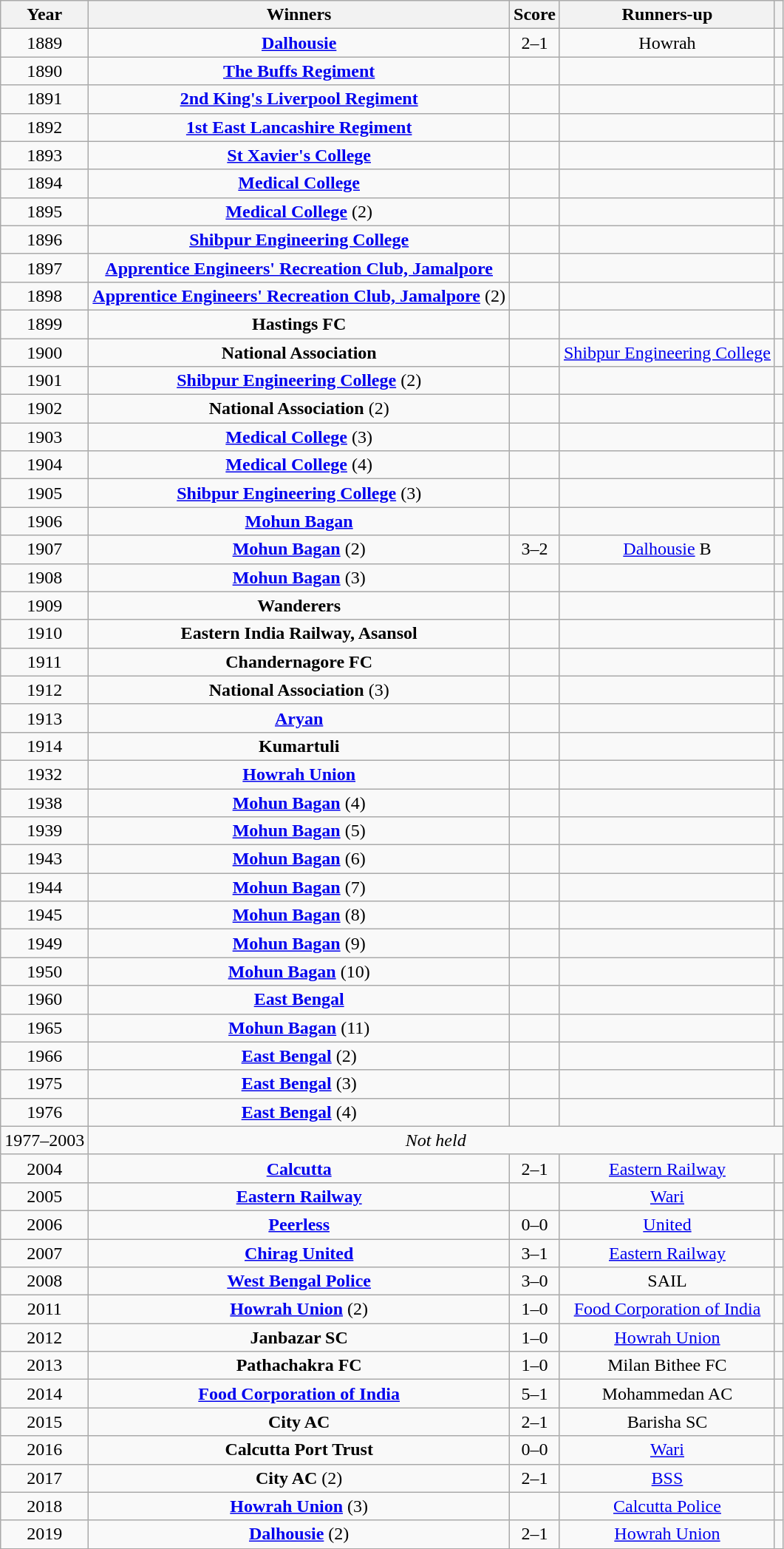<table class="wikitable" style="text-align:center;">
<tr>
<th>Year</th>
<th>Winners</th>
<th>Score</th>
<th>Runners-up</th>
<th></th>
</tr>
<tr>
<td>1889</td>
<td><strong><a href='#'>Dalhousie</a></strong></td>
<td>2–1</td>
<td>Howrah</td>
<td></td>
</tr>
<tr>
<td>1890</td>
<td> <strong><a href='#'>The Buffs Regiment</a></strong></td>
<td></td>
<td></td>
<td></td>
</tr>
<tr>
<td>1891</td>
<td> <strong><a href='#'>2nd King's Liverpool Regiment</a></strong></td>
<td></td>
<td></td>
<td></td>
</tr>
<tr>
<td>1892</td>
<td> <strong><a href='#'>1st East Lancashire Regiment</a></strong></td>
<td></td>
<td></td>
<td></td>
</tr>
<tr>
<td>1893</td>
<td><strong><a href='#'>St Xavier's College</a></strong></td>
<td></td>
<td></td>
<td></td>
</tr>
<tr>
<td>1894</td>
<td><strong><a href='#'>Medical College</a></strong></td>
<td></td>
<td></td>
<td></td>
</tr>
<tr>
<td>1895</td>
<td><strong><a href='#'>Medical College</a></strong> (2)</td>
<td></td>
<td></td>
<td></td>
</tr>
<tr>
<td>1896</td>
<td><strong><a href='#'>Shibpur Engineering College</a></strong></td>
<td></td>
<td></td>
<td></td>
</tr>
<tr>
<td>1897</td>
<td><strong><a href='#'>Apprentice Engineers' Recreation Club, Jamalpore</a></strong></td>
<td></td>
<td></td>
<td></td>
</tr>
<tr>
<td>1898</td>
<td><strong><a href='#'>Apprentice Engineers' Recreation Club, Jamalpore</a></strong> (2)</td>
<td></td>
<td></td>
<td></td>
</tr>
<tr>
<td>1899</td>
<td><strong>Hastings FC</strong></td>
<td></td>
<td></td>
<td></td>
</tr>
<tr>
<td>1900</td>
<td><strong>National Association</strong></td>
<td></td>
<td><a href='#'>Shibpur Engineering College</a></td>
<td></td>
</tr>
<tr>
<td>1901</td>
<td><strong><a href='#'>Shibpur Engineering College</a></strong> (2)</td>
<td></td>
<td></td>
<td></td>
</tr>
<tr>
<td>1902</td>
<td><strong>National Association</strong> (2)</td>
<td></td>
<td></td>
<td></td>
</tr>
<tr>
<td>1903</td>
<td><strong><a href='#'>Medical College</a></strong> (3)</td>
<td></td>
<td></td>
<td></td>
</tr>
<tr>
<td>1904</td>
<td><strong><a href='#'>Medical College</a></strong> (4)</td>
<td></td>
<td></td>
<td></td>
</tr>
<tr>
<td>1905</td>
<td><strong><a href='#'>Shibpur Engineering College</a></strong> (3)</td>
<td></td>
<td></td>
<td></td>
</tr>
<tr>
<td>1906</td>
<td><strong><a href='#'>Mohun Bagan</a></strong></td>
<td></td>
<td></td>
<td></td>
</tr>
<tr>
<td>1907</td>
<td><strong><a href='#'>Mohun Bagan</a></strong> (2)</td>
<td>3–2</td>
<td><a href='#'>Dalhousie</a> B</td>
<td></td>
</tr>
<tr>
<td>1908</td>
<td><strong><a href='#'>Mohun Bagan</a></strong> (3)</td>
<td></td>
<td></td>
<td></td>
</tr>
<tr>
<td>1909</td>
<td><strong>Wanderers</strong></td>
<td></td>
<td></td>
<td></td>
</tr>
<tr>
<td>1910</td>
<td><strong>Eastern India Railway, Asansol</strong></td>
<td></td>
<td></td>
<td></td>
</tr>
<tr>
<td>1911</td>
<td><strong>Chandernagore FC</strong></td>
<td></td>
<td></td>
<td></td>
</tr>
<tr>
<td>1912</td>
<td><strong>National Association</strong> (3)</td>
<td></td>
<td></td>
<td></td>
</tr>
<tr>
<td>1913</td>
<td><strong><a href='#'>Aryan</a></strong></td>
<td></td>
<td></td>
<td></td>
</tr>
<tr>
<td>1914</td>
<td><strong>Kumartuli</strong></td>
<td></td>
<td></td>
<td></td>
</tr>
<tr>
<td>1932</td>
<td><strong><a href='#'>Howrah Union</a></strong></td>
<td></td>
<td></td>
<td></td>
</tr>
<tr>
<td>1938</td>
<td><strong><a href='#'>Mohun Bagan</a></strong> (4)</td>
<td></td>
<td></td>
<td></td>
</tr>
<tr>
<td>1939</td>
<td><strong><a href='#'>Mohun Bagan</a></strong> (5)</td>
<td></td>
<td></td>
<td></td>
</tr>
<tr>
<td>1943</td>
<td><strong><a href='#'>Mohun Bagan</a></strong> (6)</td>
<td></td>
<td></td>
<td></td>
</tr>
<tr>
<td>1944</td>
<td><strong><a href='#'>Mohun Bagan</a></strong> (7)</td>
<td></td>
<td></td>
<td></td>
</tr>
<tr>
<td>1945</td>
<td><strong><a href='#'>Mohun Bagan</a></strong> (8)</td>
<td></td>
<td></td>
<td></td>
</tr>
<tr>
<td>1949</td>
<td><strong><a href='#'>Mohun Bagan</a></strong> (9)</td>
<td></td>
<td></td>
<td></td>
</tr>
<tr>
<td>1950</td>
<td><strong><a href='#'>Mohun Bagan</a></strong> (10)</td>
<td></td>
<td></td>
<td></td>
</tr>
<tr>
<td>1960</td>
<td><strong><a href='#'>East Bengal</a></strong></td>
<td></td>
<td></td>
<td></td>
</tr>
<tr>
<td>1965</td>
<td><strong><a href='#'>Mohun Bagan</a></strong> (11)</td>
<td></td>
<td></td>
<td></td>
</tr>
<tr>
<td>1966</td>
<td><strong><a href='#'>East Bengal</a></strong> (2)</td>
<td></td>
<td></td>
<td></td>
</tr>
<tr>
<td>1975</td>
<td><strong><a href='#'>East Bengal</a></strong> (3)</td>
<td></td>
<td></td>
<td></td>
</tr>
<tr>
<td>1976</td>
<td><strong><a href='#'>East Bengal</a></strong> (4)</td>
<td></td>
<td></td>
<td></td>
</tr>
<tr>
<td>1977–2003</td>
<td colspan=4 style="text-align:center;"><em>Not held</em></td>
</tr>
<tr>
<td>2004</td>
<td><strong><a href='#'>Calcutta</a></strong></td>
<td>2–1</td>
<td><a href='#'>Eastern Railway</a></td>
<td></td>
</tr>
<tr>
<td>2005</td>
<td><strong><a href='#'>Eastern Railway</a></strong></td>
<td></td>
<td><a href='#'>Wari</a></td>
<td></td>
</tr>
<tr>
<td>2006</td>
<td><strong><a href='#'>Peerless</a></strong></td>
<td>0–0 </td>
<td><a href='#'>United</a></td>
<td></td>
</tr>
<tr>
<td>2007</td>
<td><strong><a href='#'>Chirag United</a></strong></td>
<td>3–1</td>
<td><a href='#'>Eastern Railway</a></td>
<td></td>
</tr>
<tr>
<td>2008</td>
<td><strong><a href='#'>West Bengal Police</a></strong></td>
<td>3–0</td>
<td>SAIL</td>
<td></td>
</tr>
<tr>
<td>2011</td>
<td><strong><a href='#'>Howrah Union</a></strong> (2)</td>
<td>1–0</td>
<td><a href='#'>Food Corporation of India</a></td>
<td></td>
</tr>
<tr>
<td>2012</td>
<td><strong>Janbazar SC</strong></td>
<td>1–0</td>
<td><a href='#'>Howrah Union</a></td>
<td></td>
</tr>
<tr>
<td>2013</td>
<td><strong>Pathachakra FC</strong></td>
<td>1–0</td>
<td>Milan Bithee FC</td>
<td></td>
</tr>
<tr>
<td>2014</td>
<td><strong><a href='#'>Food Corporation of India</a></strong></td>
<td>5–1</td>
<td>Mohammedan AC</td>
<td></td>
</tr>
<tr>
<td>2015</td>
<td><strong>City AC</strong></td>
<td>2–1</td>
<td>Barisha SC</td>
<td></td>
</tr>
<tr>
<td>2016</td>
<td><strong>Calcutta Port Trust</strong></td>
<td>0–0 </td>
<td><a href='#'>Wari</a></td>
<td></td>
</tr>
<tr>
<td>2017</td>
<td><strong>City AC</strong> (2)</td>
<td>2–1 </td>
<td><a href='#'>BSS</a></td>
<td></td>
</tr>
<tr>
<td>2018</td>
<td><strong><a href='#'>Howrah Union</a></strong> (3)</td>
<td></td>
<td><a href='#'>Calcutta Police</a></td>
<td></td>
</tr>
<tr>
<td>2019</td>
<td><strong><a href='#'>Dalhousie</a></strong> (2)</td>
<td>2–1</td>
<td><a href='#'>Howrah Union</a></td>
<td></td>
</tr>
</table>
